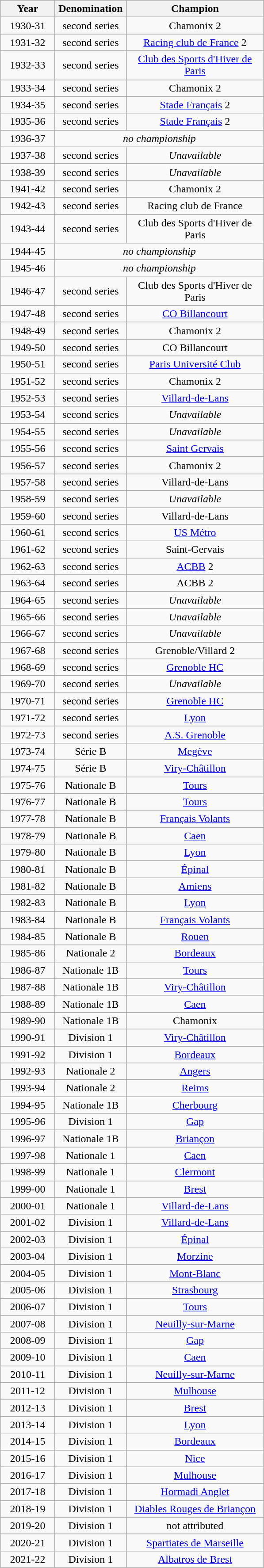<table cellpadding="3" cellspacing="0" border="1" style="font-size: 100%; text-align: center; border: gray solid 1px; border-collapse: collapse;" class=" wikitable sortable">
<tr valign="top">
<th width=75>Year</th>
<th width=100>Denomination</th>
<th width=200>Champion</th>
</tr>
<tr>
<td>1930-31</td>
<td>second series</td>
<td>Chamonix 2</td>
</tr>
<tr>
<td>1931-32</td>
<td>second series</td>
<td><a href='#'>Racing club de France</a> 2</td>
</tr>
<tr>
<td>1932-33</td>
<td>second series</td>
<td><a href='#'>Club des Sports d'Hiver de Paris</a></td>
</tr>
<tr>
<td>1933-34</td>
<td>second series</td>
<td>Chamonix 2</td>
</tr>
<tr>
<td>1934-35</td>
<td>second series</td>
<td><a href='#'>Stade Français</a> 2</td>
</tr>
<tr>
<td>1935-36</td>
<td>second series</td>
<td><a href='#'>Stade Français</a> 2</td>
</tr>
<tr>
<td>1936-37</td>
<td colspan="2"><em>no championship</em></td>
</tr>
<tr>
<td>1937-38</td>
<td>second series</td>
<td><em>Unavailable</em></td>
</tr>
<tr>
<td>1938-39</td>
<td>second series</td>
<td><em>Unavailable</em></td>
</tr>
<tr>
<td>1941-42</td>
<td>second series</td>
<td>Chamonix 2</td>
</tr>
<tr>
<td>1942-43</td>
<td>second series</td>
<td>Racing club de France</td>
</tr>
<tr>
<td>1943-44</td>
<td>second series</td>
<td>Club des Sports d'Hiver de Paris</td>
</tr>
<tr>
<td>1944-45</td>
<td colspan="2"><em>no championship</em></td>
</tr>
<tr>
<td>1945-46</td>
<td colspan="2"><em>no championship</em></td>
</tr>
<tr>
<td>1946-47</td>
<td>second series</td>
<td>Club des Sports d'Hiver de Paris</td>
</tr>
<tr>
<td>1947-48</td>
<td>second series</td>
<td><a href='#'>CO Billancourt</a></td>
</tr>
<tr>
<td>1948-49</td>
<td>second series</td>
<td>Chamonix 2</td>
</tr>
<tr>
<td>1949-50</td>
<td>second series</td>
<td>CO Billancourt</td>
</tr>
<tr>
<td>1950-51</td>
<td>second series</td>
<td><a href='#'>Paris Université Club</a></td>
</tr>
<tr>
<td>1951-52</td>
<td>second series</td>
<td>Chamonix 2</td>
</tr>
<tr>
<td>1952-53</td>
<td>second series</td>
<td><a href='#'>Villard-de-Lans</a></td>
</tr>
<tr>
<td>1953-54</td>
<td>second series</td>
<td><em>Unavailable</em></td>
</tr>
<tr>
<td>1954-55</td>
<td>second series</td>
<td><em>Unavailable</em></td>
</tr>
<tr>
<td>1955-56</td>
<td>second series</td>
<td><a href='#'>Saint Gervais</a></td>
</tr>
<tr>
<td>1956-57</td>
<td>second series</td>
<td>Chamonix 2</td>
</tr>
<tr>
<td>1957-58</td>
<td>second series</td>
<td>Villard-de-Lans</td>
</tr>
<tr>
<td>1958-59</td>
<td>second series</td>
<td><em>Unavailable</em></td>
</tr>
<tr>
<td>1959-60</td>
<td>second series</td>
<td>Villard-de-Lans</td>
</tr>
<tr>
<td>1960-61</td>
<td>second series</td>
<td><a href='#'>US Métro</a></td>
</tr>
<tr>
<td>1961-62</td>
<td>second series</td>
<td>Saint-Gervais</td>
</tr>
<tr>
<td>1962-63</td>
<td>second series</td>
<td><a href='#'>ACBB</a> 2</td>
</tr>
<tr>
<td>1963-64</td>
<td>second series</td>
<td>ACBB 2</td>
</tr>
<tr>
<td>1964-65</td>
<td>second series</td>
<td><em>Unavailable</em></td>
</tr>
<tr>
<td>1965-66</td>
<td>second series</td>
<td><em>Unavailable</em></td>
</tr>
<tr>
<td>1966-67</td>
<td>second series</td>
<td><em>Unavailable</em></td>
</tr>
<tr>
<td>1967-68</td>
<td>second series</td>
<td>Grenoble/Villard 2</td>
</tr>
<tr>
<td>1968-69</td>
<td>second series</td>
<td><a href='#'>Grenoble HC</a></td>
</tr>
<tr>
<td>1969-70</td>
<td>second series</td>
<td><em>Unavailable</em></td>
</tr>
<tr>
<td>1970-71</td>
<td>second series</td>
<td><a href='#'>Grenoble HC</a></td>
</tr>
<tr>
<td>1971-72</td>
<td>second series</td>
<td><a href='#'>Lyon</a></td>
</tr>
<tr>
<td>1972-73</td>
<td>second series</td>
<td><a href='#'>A.S. Grenoble</a></td>
</tr>
<tr>
<td>1973-74</td>
<td>Série B</td>
<td><a href='#'>Megève</a></td>
</tr>
<tr>
<td>1974-75</td>
<td>Série B</td>
<td><a href='#'>Viry-Châtillon</a></td>
</tr>
<tr>
<td>1975-76</td>
<td>Nationale B</td>
<td><a href='#'>Tours</a></td>
</tr>
<tr>
<td>1976-77</td>
<td>Nationale B</td>
<td><a href='#'>Tours</a></td>
</tr>
<tr>
<td>1977-78</td>
<td>Nationale B</td>
<td><a href='#'>Français Volants</a></td>
</tr>
<tr>
<td>1978-79</td>
<td>Nationale B</td>
<td><a href='#'>Caen</a></td>
</tr>
<tr>
<td>1979-80</td>
<td>Nationale B</td>
<td><a href='#'>Lyon</a></td>
</tr>
<tr>
<td>1980-81</td>
<td>Nationale B</td>
<td><a href='#'>Épinal</a></td>
</tr>
<tr>
<td>1981-82</td>
<td>Nationale B</td>
<td><a href='#'>Amiens</a></td>
</tr>
<tr>
<td>1982-83</td>
<td>Nationale B</td>
<td><a href='#'>Lyon</a></td>
</tr>
<tr>
<td>1983-84</td>
<td>Nationale B</td>
<td><a href='#'>Français Volants</a></td>
</tr>
<tr>
<td>1984-85</td>
<td>Nationale B</td>
<td><a href='#'>Rouen</a></td>
</tr>
<tr>
<td>1985-86</td>
<td>Nationale 2</td>
<td><a href='#'>Bordeaux</a></td>
</tr>
<tr>
<td>1986-87</td>
<td>Nationale 1B</td>
<td><a href='#'>Tours</a></td>
</tr>
<tr>
<td>1987-88</td>
<td>Nationale 1B</td>
<td><a href='#'>Viry-Châtillon</a></td>
</tr>
<tr>
<td>1988-89</td>
<td>Nationale 1B</td>
<td><a href='#'>Caen</a></td>
</tr>
<tr>
<td>1989-90</td>
<td>Nationale 1B</td>
<td>Chamonix</td>
</tr>
<tr>
<td>1990-91</td>
<td>Division 1</td>
<td><a href='#'>Viry-Châtillon</a></td>
</tr>
<tr>
<td>1991-92</td>
<td>Division 1</td>
<td><a href='#'>Bordeaux</a></td>
</tr>
<tr>
<td>1992-93</td>
<td>Nationale 2</td>
<td><a href='#'>Angers</a></td>
</tr>
<tr>
<td>1993-94</td>
<td>Nationale 2</td>
<td><a href='#'>Reims</a></td>
</tr>
<tr>
<td>1994-95</td>
<td>Nationale 1B</td>
<td><a href='#'>Cherbourg</a></td>
</tr>
<tr>
<td>1995-96</td>
<td>Division 1</td>
<td><a href='#'>Gap</a></td>
</tr>
<tr>
<td>1996-97</td>
<td>Nationale 1B</td>
<td><a href='#'>Briançon</a></td>
</tr>
<tr>
<td>1997-98</td>
<td>Nationale 1</td>
<td><a href='#'>Caen</a></td>
</tr>
<tr>
<td>1998-99</td>
<td>Nationale 1</td>
<td><a href='#'>Clermont</a></td>
</tr>
<tr>
<td>1999-00</td>
<td>Nationale 1</td>
<td><a href='#'>Brest</a></td>
</tr>
<tr>
<td>2000-01</td>
<td>Nationale 1</td>
<td><a href='#'>Villard-de-Lans</a></td>
</tr>
<tr>
<td>2001-02</td>
<td>Division 1</td>
<td><a href='#'>Villard-de-Lans</a></td>
</tr>
<tr>
<td>2002-03</td>
<td>Division 1</td>
<td><a href='#'>Épinal</a></td>
</tr>
<tr>
<td>2003-04</td>
<td>Division 1</td>
<td><a href='#'>Morzine</a></td>
</tr>
<tr>
<td>2004-05</td>
<td>Division 1</td>
<td><a href='#'>Mont-Blanc</a></td>
</tr>
<tr>
<td>2005-06</td>
<td>Division 1</td>
<td><a href='#'>Strasbourg</a></td>
</tr>
<tr>
<td>2006-07</td>
<td>Division 1</td>
<td><a href='#'>Tours</a></td>
</tr>
<tr>
<td>2007-08</td>
<td>Division 1</td>
<td><a href='#'>Neuilly-sur-Marne</a></td>
</tr>
<tr>
<td>2008-09</td>
<td>Division 1</td>
<td><a href='#'>Gap</a></td>
</tr>
<tr>
<td>2009-10</td>
<td>Division 1</td>
<td><a href='#'>Caen</a></td>
</tr>
<tr>
<td>2010-11</td>
<td>Division 1</td>
<td><a href='#'>Neuilly-sur-Marne</a></td>
</tr>
<tr>
<td>2011-12</td>
<td>Division 1</td>
<td><a href='#'>Mulhouse</a></td>
</tr>
<tr>
<td>2012-13</td>
<td>Division 1</td>
<td><a href='#'>Brest</a></td>
</tr>
<tr>
<td>2013-14</td>
<td>Division 1</td>
<td><a href='#'>Lyon</a></td>
</tr>
<tr>
<td>2014-15</td>
<td>Division 1</td>
<td><a href='#'>Bordeaux</a></td>
</tr>
<tr>
<td>2015-16</td>
<td>Division 1</td>
<td><a href='#'>Nice</a></td>
</tr>
<tr>
<td>2016-17</td>
<td>Division 1</td>
<td><a href='#'>Mulhouse</a></td>
</tr>
<tr>
<td>2017-18</td>
<td>Division 1</td>
<td><a href='#'>Hormadi Anglet</a></td>
</tr>
<tr>
<td>2018-19</td>
<td>Division 1</td>
<td><a href='#'>Diables Rouges de Briançon</a></td>
</tr>
<tr>
<td>2019-20</td>
<td>Division 1</td>
<td>not attributed</td>
</tr>
<tr>
<td>2020-21</td>
<td>Division 1</td>
<td><a href='#'>Spartiates de Marseille</a></td>
</tr>
<tr>
<td>2021-22</td>
<td>Division 1</td>
<td><a href='#'>Albatros de Brest</a></td>
</tr>
</table>
